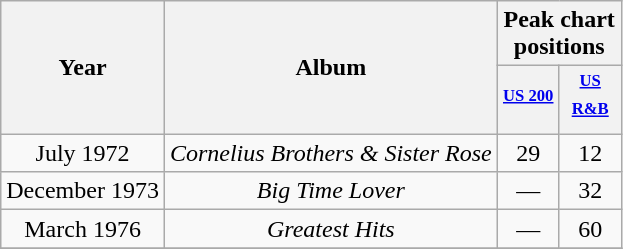<table class="wikitable" style="text-align:center;">
<tr>
<th rowspan="2">Year</th>
<th rowspan="2">Album</th>
<th colspan="2">Peak chart positions</th>
</tr>
<tr style="font-size:smaller;">
<th width="35"><sup><a href='#'>US 200</a></sup></th>
<th width="35"><sup><a href='#'>US<br>R&B</a></sup></th>
</tr>
<tr>
<td rowspan="1">July 1972</td>
<td align="center"><em>Cornelius Brothers & Sister Rose</em></td>
<td>29</td>
<td>12</td>
</tr>
<tr>
<td rowspan="1">December 1973</td>
<td align="center"><em>Big Time Lover</em></td>
<td>—</td>
<td>32</td>
</tr>
<tr>
<td rowspan="1">March 1976</td>
<td align="center"><em>Greatest Hits</em></td>
<td>—</td>
<td>60</td>
</tr>
<tr>
</tr>
</table>
